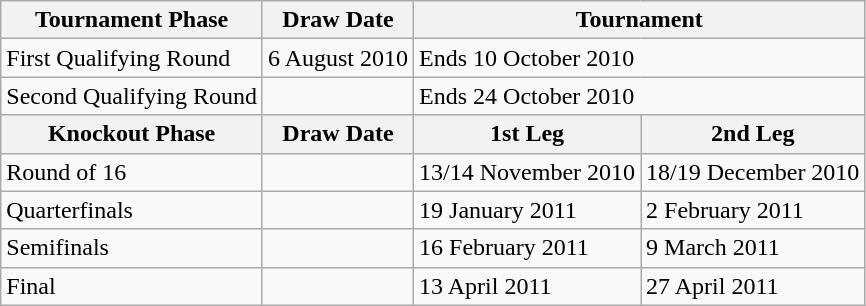<table class="wikitable">
<tr>
<th>Tournament Phase</th>
<th>Draw Date</th>
<th colspan="2">Tournament</th>
</tr>
<tr>
<td>First Qualifying Round</td>
<td>6 August 2010</td>
<td colspan="2">Ends 10 October 2010</td>
</tr>
<tr>
<td>Second Qualifying Round</td>
<td></td>
<td colspan="2">Ends 24 October 2010</td>
</tr>
<tr>
<th>Knockout Phase</th>
<th>Draw Date</th>
<th>1st Leg</th>
<th>2nd Leg</th>
</tr>
<tr>
<td>Round of 16</td>
<td></td>
<td>13/14 November 2010</td>
<td>18/19 December 2010</td>
</tr>
<tr>
<td>Quarterfinals</td>
<td></td>
<td>19 January 2011</td>
<td>2 February 2011</td>
</tr>
<tr>
<td>Semifinals</td>
<td></td>
<td>16 February 2011</td>
<td>9 March 2011</td>
</tr>
<tr>
<td>Final</td>
<td></td>
<td>13 April 2011</td>
<td>27 April 2011</td>
</tr>
</table>
